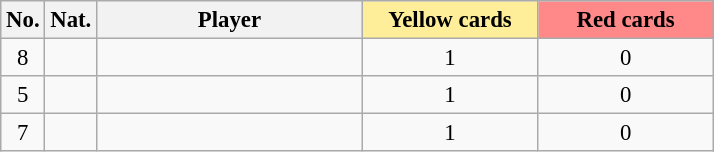<table class="wikitable sortable" style="text-align:center; font-size: 95%;">
<tr>
<th class="unsortable" width="20px">No.</th>
<th class="unsortable" width="24px">Nat.</th>
<th width="170px">Player</th>
<th width="110px" style="background: #FFEE99"> Yellow cards</th>
<th width="110px" style="background: #FF8888"> Red cards</th>
</tr>
<tr>
<td>8</td>
<td></td>
<td align="left"></td>
<td>1</td>
<td>0</td>
</tr>
<tr>
<td>5</td>
<td></td>
<td align="left"></td>
<td>1</td>
<td>0</td>
</tr>
<tr>
<td>7</td>
<td></td>
<td align="left"></td>
<td>1</td>
<td>0</td>
</tr>
</table>
